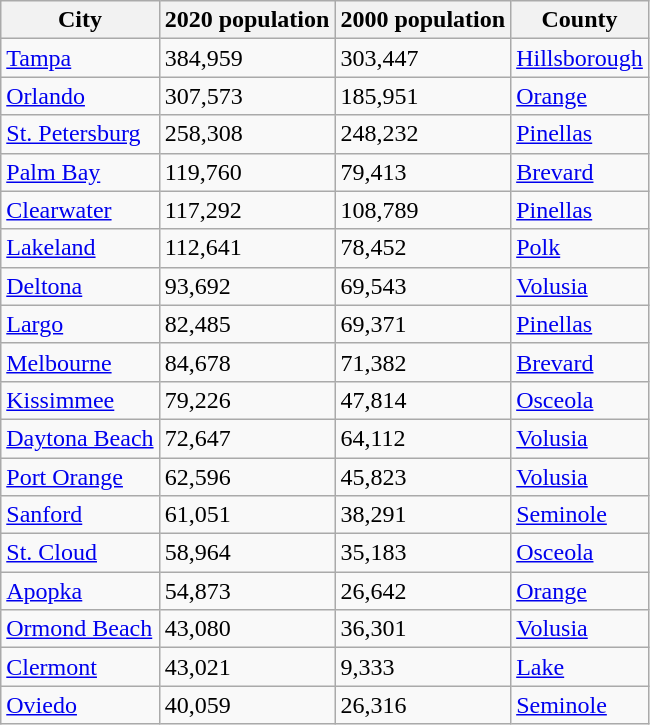<table class="wikitable sortable">
<tr>
<th>City</th>
<th>2020 population</th>
<th>2000 population</th>
<th>County</th>
</tr>
<tr>
<td><a href='#'>Tampa</a></td>
<td>384,959</td>
<td>303,447</td>
<td><a href='#'>Hillsborough</a></td>
</tr>
<tr>
<td><a href='#'>Orlando</a></td>
<td>307,573</td>
<td>185,951</td>
<td><a href='#'>Orange</a></td>
</tr>
<tr>
<td><a href='#'>St. Petersburg</a></td>
<td>258,308</td>
<td>248,232</td>
<td><a href='#'>Pinellas</a></td>
</tr>
<tr>
<td><a href='#'>Palm Bay</a></td>
<td>119,760</td>
<td>79,413</td>
<td><a href='#'>Brevard</a></td>
</tr>
<tr>
<td><a href='#'>Clearwater</a></td>
<td>117,292</td>
<td>108,789</td>
<td><a href='#'>Pinellas</a></td>
</tr>
<tr>
<td><a href='#'>Lakeland</a></td>
<td>112,641</td>
<td>78,452</td>
<td><a href='#'>Polk</a></td>
</tr>
<tr>
<td><a href='#'>Deltona</a></td>
<td>93,692</td>
<td>69,543</td>
<td><a href='#'>Volusia</a></td>
</tr>
<tr>
<td><a href='#'>Largo</a></td>
<td>82,485</td>
<td>69,371</td>
<td><a href='#'>Pinellas</a></td>
</tr>
<tr>
<td><a href='#'>Melbourne</a></td>
<td>84,678</td>
<td>71,382</td>
<td><a href='#'>Brevard</a></td>
</tr>
<tr>
<td><a href='#'>Kissimmee</a></td>
<td>79,226</td>
<td>47,814</td>
<td><a href='#'>Osceola</a></td>
</tr>
<tr>
<td><a href='#'>Daytona Beach</a></td>
<td>72,647</td>
<td>64,112</td>
<td><a href='#'>Volusia</a></td>
</tr>
<tr>
<td><a href='#'>Port Orange</a></td>
<td>62,596</td>
<td>45,823</td>
<td><a href='#'>Volusia</a></td>
</tr>
<tr>
<td><a href='#'>Sanford</a></td>
<td>61,051</td>
<td>38,291</td>
<td><a href='#'>Seminole</a></td>
</tr>
<tr>
<td><a href='#'>St. Cloud</a></td>
<td>58,964</td>
<td>35,183</td>
<td><a href='#'>Osceola</a></td>
</tr>
<tr>
<td><a href='#'>Apopka</a></td>
<td>54,873</td>
<td>26,642</td>
<td><a href='#'>Orange</a></td>
</tr>
<tr>
<td><a href='#'>Ormond Beach</a></td>
<td>43,080</td>
<td>36,301</td>
<td><a href='#'>Volusia</a></td>
</tr>
<tr>
<td><a href='#'>Clermont</a></td>
<td>43,021</td>
<td>9,333</td>
<td><a href='#'>Lake</a></td>
</tr>
<tr>
<td><a href='#'>Oviedo</a></td>
<td>40,059</td>
<td>26,316</td>
<td><a href='#'>Seminole</a></td>
</tr>
</table>
